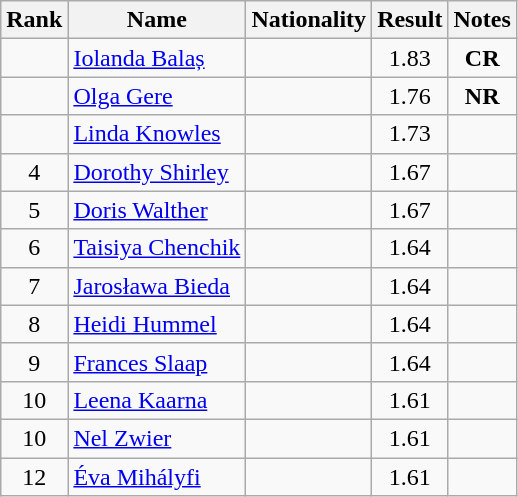<table class="wikitable sortable" style="text-align:center">
<tr>
<th>Rank</th>
<th>Name</th>
<th>Nationality</th>
<th>Result</th>
<th>Notes</th>
</tr>
<tr>
<td></td>
<td align=left><a href='#'>Iolanda Balaș</a></td>
<td align=left></td>
<td>1.83</td>
<td><strong>CR</strong></td>
</tr>
<tr>
<td></td>
<td align=left><a href='#'>Olga Gere</a></td>
<td align=left></td>
<td>1.76</td>
<td><strong>NR</strong></td>
</tr>
<tr>
<td></td>
<td align=left><a href='#'>Linda Knowles</a></td>
<td align=left></td>
<td>1.73</td>
<td></td>
</tr>
<tr>
<td>4</td>
<td align=left><a href='#'>Dorothy Shirley</a></td>
<td align=left></td>
<td>1.67</td>
<td></td>
</tr>
<tr>
<td>5</td>
<td align=left><a href='#'>Doris Walther</a></td>
<td align=left></td>
<td>1.67</td>
<td></td>
</tr>
<tr>
<td>6</td>
<td align=left><a href='#'>Taisiya Chenchik</a></td>
<td align=left></td>
<td>1.64</td>
<td></td>
</tr>
<tr>
<td>7</td>
<td align=left><a href='#'>Jarosława Bieda</a></td>
<td align=left></td>
<td>1.64</td>
<td></td>
</tr>
<tr>
<td>8</td>
<td align=left><a href='#'>Heidi Hummel</a></td>
<td align=left></td>
<td>1.64</td>
<td></td>
</tr>
<tr>
<td>9</td>
<td align=left><a href='#'>Frances Slaap</a></td>
<td align=left></td>
<td>1.64</td>
<td></td>
</tr>
<tr>
<td>10</td>
<td align=left><a href='#'>Leena Kaarna</a></td>
<td align=left></td>
<td>1.61</td>
<td></td>
</tr>
<tr>
<td>10</td>
<td align=left><a href='#'>Nel Zwier</a></td>
<td align=left></td>
<td>1.61</td>
<td></td>
</tr>
<tr>
<td>12</td>
<td align=left><a href='#'>Éva Mihályfi</a></td>
<td align=left></td>
<td>1.61</td>
<td></td>
</tr>
</table>
